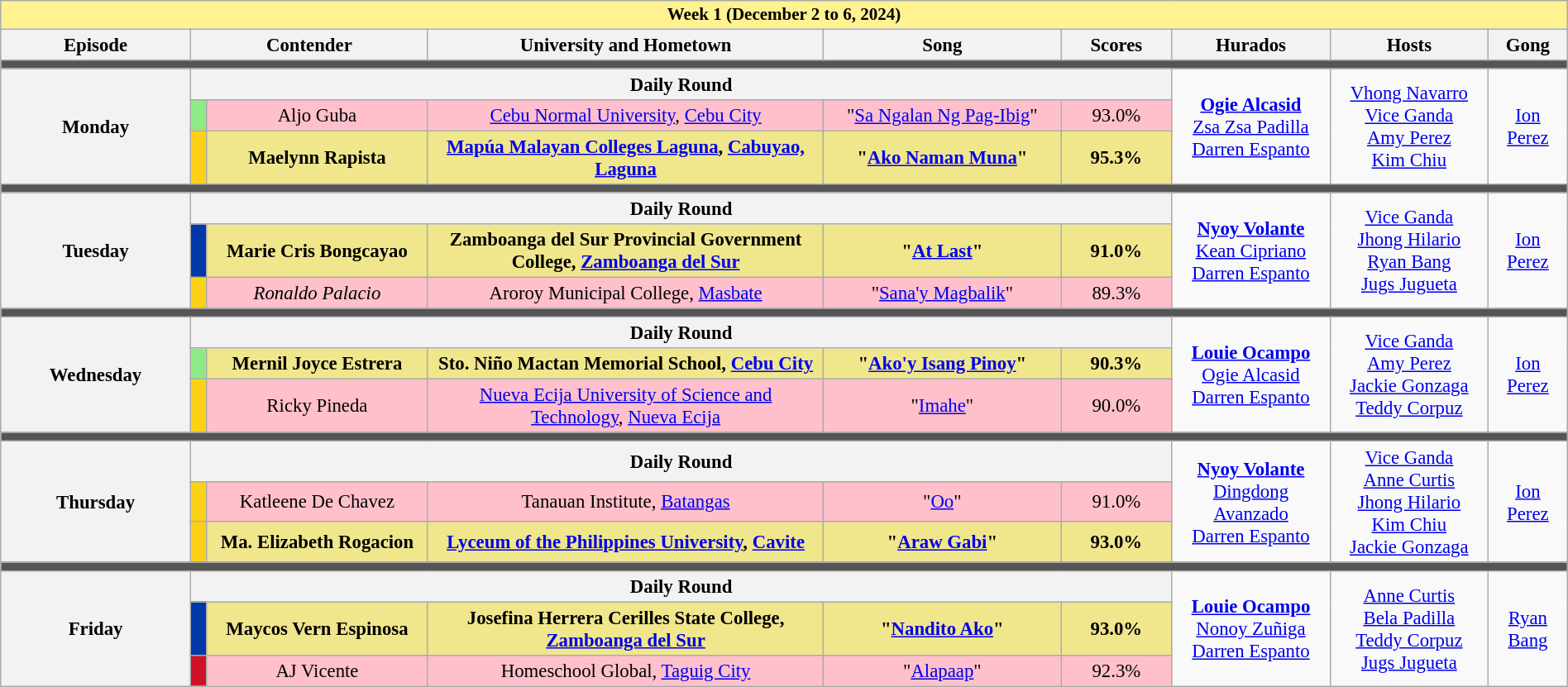<table class="wikitable mw-collapsible mw-collapsed" style="width:100%; text-align:center; font-size:95%;">
<tr>
<th colspan="9" style="background-color:#fff291;font-size:14px">Week 1 (December 2 to 6, 2024)</th>
</tr>
<tr>
<th width="12%">Episode</th>
<th colspan="2" width="15%">Contender</th>
<th width="25%">University and Hometown</th>
<th width="15%">Song</th>
<th width="7%">Scores</th>
<th width="10%">Hurados</th>
<th width="10%">Hosts</th>
<th width="05%">Gong</th>
</tr>
<tr>
<td colspan="9" style="background:#555;"></td>
</tr>
<tr>
<th rowspan="3">Monday<br></th>
<th colspan="5">Daily Round</th>
<td rowspan="3"><strong><a href='#'>Ogie Alcasid</a></strong><br><a href='#'>Zsa Zsa Padilla</a><br><a href='#'>Darren Espanto</a></td>
<td rowspan="3"><a href='#'>Vhong Navarro</a><br><a href='#'>Vice Ganda</a><br><a href='#'>Amy Perez</a><br><a href='#'>Kim Chiu</a></td>
<td rowspan="3"><a href='#'>Ion Perez</a></td>
</tr>
<tr style="background:pink">
<td width="01%" style="background:#8deb87"></td>
<td>Aljo Guba</td>
<td><a href='#'>Cebu Normal University</a>, <a href='#'>Cebu City</a></td>
<td>"<a href='#'>Sa Ngalan Ng Pag-Ibig</a>"</td>
<td>93.0%</td>
</tr>
<tr style="background:Khaki">
<td width="01%" style="background:#FCD116"></td>
<td><strong>Maelynn Rapista</strong></td>
<td><strong><a href='#'>Mapúa Malayan Colleges Laguna</a>, <a href='#'>Cabuyao, Laguna</a></strong></td>
<td><strong>"<a href='#'>Ako Naman Muna</a>"</strong></td>
<td><strong>95.3%</strong></td>
</tr>
<tr>
<td colspan="9" style="background:#555;"></td>
</tr>
<tr>
<th rowspan="3">Tuesday<br></th>
<th colspan="5">Daily Round</th>
<td rowspan="3"><strong><a href='#'>Nyoy Volante</a></strong><br><a href='#'>Kean Cipriano</a><br><a href='#'>Darren Espanto</a></td>
<td rowspan="3"><a href='#'>Vice Ganda</a><br><a href='#'>Jhong Hilario</a><br><a href='#'>Ryan Bang</a><br><a href='#'>Jugs Jugueta</a></td>
<td rowspan="3"><a href='#'>Ion Perez</a></td>
</tr>
<tr style="background:Khaki">
<td width="01%" style="background:#0038A8"></td>
<td><strong>Marie Cris Bongcayao</strong></td>
<td><strong>Zamboanga del Sur Provincial Government College, <a href='#'>Zamboanga del Sur</a></strong></td>
<td><strong>"<a href='#'>At Last</a>"</strong></td>
<td><strong>91.0%</strong></td>
</tr>
<tr style="background:pink">
<td width="01%" style="background:#FCD116"></td>
<td><em>Ronaldo Palacio</em></td>
<td>Aroroy Municipal College, <a href='#'>Masbate</a></td>
<td>"<a href='#'>Sana'y Magbalik</a>"</td>
<td>89.3%</td>
</tr>
<tr>
<td colspan="9" style="background:#555;"></td>
</tr>
<tr>
<th rowspan="3">Wednesday<br></th>
<th colspan="5">Daily Round</th>
<td rowspan="3"><strong><a href='#'>Louie Ocampo</a></strong><br><a href='#'>Ogie Alcasid</a><br><a href='#'>Darren Espanto</a></td>
<td rowspan="3"><a href='#'>Vice Ganda</a><br><a href='#'>Amy Perez</a><br><a href='#'>Jackie Gonzaga</a><br><a href='#'>Teddy Corpuz</a></td>
<td rowspan="3"><a href='#'>Ion Perez</a></td>
</tr>
<tr style="background:Khaki">
<td width="01%" style="background:#8deb87"></td>
<td><strong>Mernil Joyce Estrera</strong></td>
<td><strong>Sto. Niño Mactan Memorial School, <a href='#'>Cebu City</a></strong></td>
<td><strong>"<a href='#'>Ako'y Isang Pinoy</a>"</strong></td>
<td><strong>90.3%</strong></td>
</tr>
<tr style="background:pink">
<td width="01%" style="background:#FCD116"></td>
<td>Ricky Pineda</td>
<td><a href='#'>Nueva Ecija University of Science and Technology</a>, <a href='#'>Nueva Ecija</a></td>
<td>"<a href='#'>Imahe</a>"</td>
<td>90.0%</td>
</tr>
<tr>
<td colspan="9" style="background:#555;"></td>
</tr>
<tr>
<th rowspan="3">Thursday<br></th>
<th colspan="5">Daily Round</th>
<td rowspan="3"><strong><a href='#'>Nyoy Volante</a></strong><br><a href='#'>Dingdong Avanzado</a><br><a href='#'>Darren Espanto</a></td>
<td rowspan="3"><a href='#'>Vice Ganda</a><br><a href='#'>Anne Curtis</a><br><a href='#'>Jhong Hilario</a><br><a href='#'>Kim Chiu</a><br><a href='#'>Jackie Gonzaga</a></td>
<td rowspan="3"><a href='#'>Ion Perez</a></td>
</tr>
<tr style="background:pink">
<td width="01%" style="background:#FCD116"></td>
<td>Katleene De Chavez</td>
<td>Tanauan Institute, <a href='#'>Batangas</a></td>
<td>"<a href='#'>Oo</a>"</td>
<td>91.0%</td>
</tr>
<tr style="background:Khaki">
<td width="01%" style="background:#FCD116"></td>
<td><strong>Ma. Elizabeth Rogacion</strong></td>
<td><strong><a href='#'>Lyceum of the Philippines University</a>, <a href='#'>Cavite</a></strong></td>
<td><strong>"<a href='#'>Araw Gabi</a>"</strong></td>
<td><strong>93.0%</strong></td>
</tr>
<tr>
<td colspan="9" style="background:#555;"></td>
</tr>
<tr>
<th rowspan="3">Friday<br></th>
<th colspan="5">Daily Round</th>
<td rowspan="3"><strong><a href='#'>Louie Ocampo</a></strong><br><a href='#'>Nonoy Zuñiga</a><br><a href='#'>Darren Espanto</a></td>
<td rowspan="3"><a href='#'>Anne Curtis</a><br><a href='#'>Bela Padilla</a><br><a href='#'>Teddy Corpuz</a><br><a href='#'>Jugs Jugueta</a></td>
<td rowspan="3"><a href='#'>Ryan Bang</a></td>
</tr>
<tr style="background:Khaki">
<td width="01%" style="background:#0038A8"></td>
<td><strong>Maycos Vern Espinosa</strong></td>
<td><strong>Josefina Herrera Cerilles State College, <a href='#'>Zamboanga del Sur</a></strong></td>
<td><strong>"<a href='#'>Nandito Ako</a>"</strong></td>
<td><strong>93.0%</strong></td>
</tr>
<tr style="background:pink">
<td width="01%" style="background:#CE1126"></td>
<td>AJ Vicente</td>
<td>Homeschool Global, <a href='#'>Taguig City</a></td>
<td>"<a href='#'>Alapaap</a>"</td>
<td>92.3%</td>
</tr>
</table>
